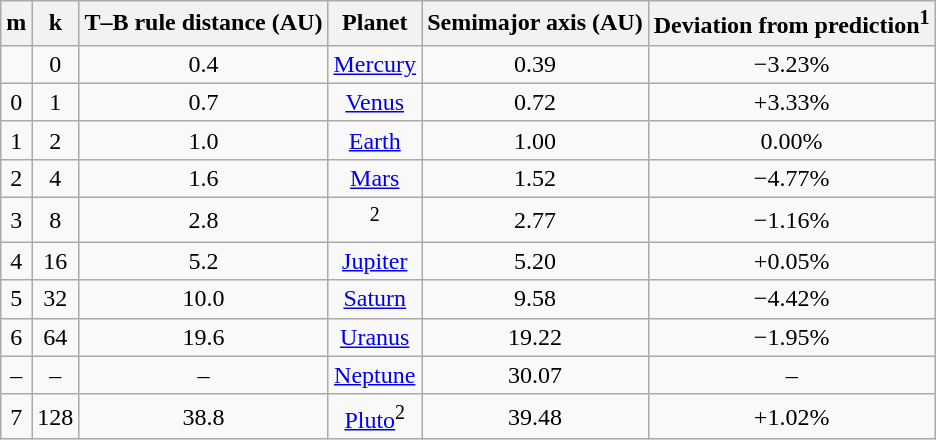<table class="wikitable">
<tr align=center>
<th>m</th>
<th>k</th>
<th>T–B rule distance (AU)</th>
<th>Planet</th>
<th>Semimajor axis (AU)</th>
<th>Deviation from prediction<sup>1</sup></th>
</tr>
<tr style="text-align:center">
<td></td>
<td>0</td>
<td>0.4</td>
<td><a href='#'>Mercury</a></td>
<td>0.39</td>
<td>−3.23%</td>
</tr>
<tr style="text-align:center">
<td>0</td>
<td>1</td>
<td>0.7</td>
<td><a href='#'>Venus</a></td>
<td>0.72</td>
<td>+3.33%</td>
</tr>
<tr style="text-align:center">
<td>1</td>
<td>2</td>
<td>1.0</td>
<td><a href='#'>Earth</a></td>
<td>1.00</td>
<td>0.00%</td>
</tr>
<tr style="text-align:center">
<td>2</td>
<td>4</td>
<td>1.6</td>
<td><a href='#'>Mars</a></td>
<td>1.52</td>
<td>−4.77%</td>
</tr>
<tr style="text-align:center">
<td>3</td>
<td>8</td>
<td>2.8</td>
<td><sup>2</sup></td>
<td>2.77</td>
<td>−1.16%</td>
</tr>
<tr style="text-align:center">
<td>4</td>
<td>16</td>
<td>5.2</td>
<td><a href='#'>Jupiter</a></td>
<td>5.20</td>
<td>+0.05%</td>
</tr>
<tr style="text-align:center">
<td>5</td>
<td>32</td>
<td>10.0</td>
<td><a href='#'>Saturn</a></td>
<td>9.58</td>
<td>−4.42%</td>
</tr>
<tr style="text-align:center">
<td>6</td>
<td>64</td>
<td>19.6</td>
<td><a href='#'>Uranus</a></td>
<td>19.22</td>
<td>−1.95%</td>
</tr>
<tr style="text-align:center">
<td>–</td>
<td>–</td>
<td>–</td>
<td><a href='#'>Neptune</a></td>
<td>30.07</td>
<td>–</td>
</tr>
<tr style="text-align:center">
<td>7</td>
<td>128</td>
<td>38.8</td>
<td><a href='#'>Pluto</a><sup>2</sup></td>
<td>39.48</td>
<td>+1.02%</td>
</tr>
</table>
